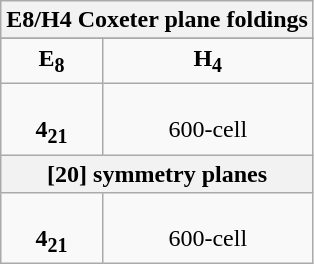<table class="wikitable collapsible collapsed">
<tr>
<th colspan=2>E8/H4 Coxeter plane foldings</th>
</tr>
<tr>
</tr>
<tr align=center valign=top>
<td><strong>E<sub>8</sub></strong> </td>
<td><strong>H<sub>4</sub></strong> </td>
</tr>
<tr align=center valign=top>
<td><br><strong>4<sub>21</sub></strong></td>
<td><br>600-cell</td>
</tr>
<tr>
<th colspan=2>[20] symmetry planes</th>
</tr>
<tr align=center valign=top>
<td><br><strong>4<sub>21</sub></strong></td>
<td><br>600-cell</td>
</tr>
</table>
